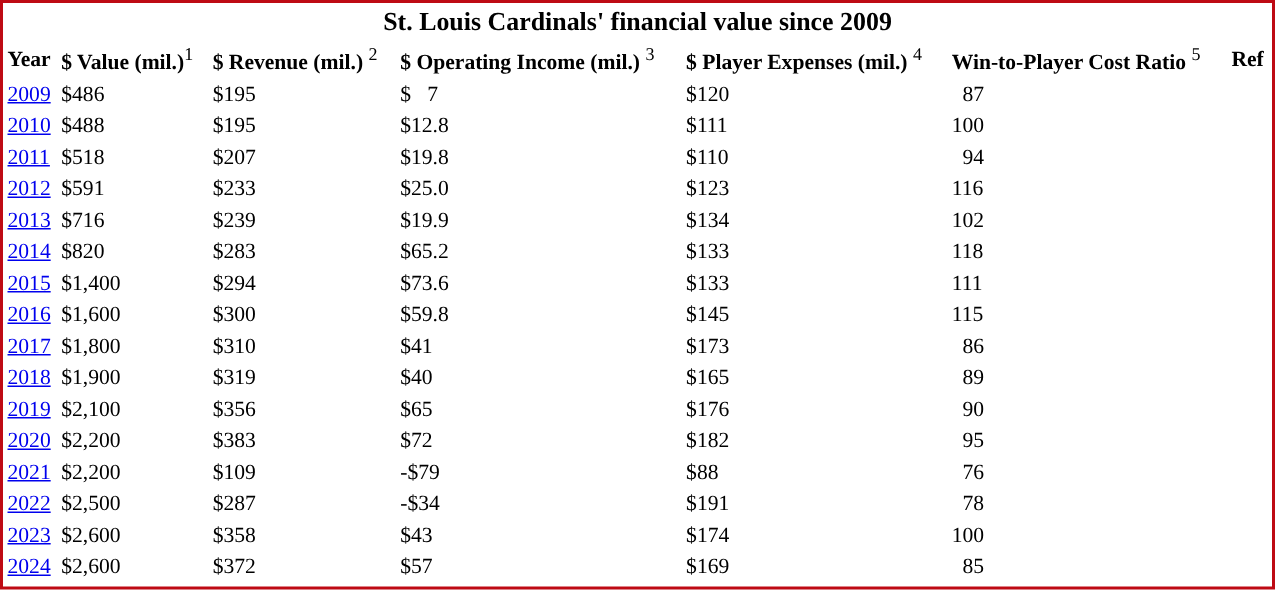<table cellpadding="1" style="width:850px; font-size:90%; border:2px solid #BE0A14;">
<tr style="text-align:center; font-size:larger;">
<td colspan=7><strong>St. Louis Cardinals' financial value since 2009</strong></td>
</tr>
<tr style=>
<td><strong>Year</strong></td>
<td><strong>$ Value (mil.)</strong><sup>1</sup></td>
<td><strong>$ Revenue (mil.)</strong> <sup>2</sup></td>
<td><strong>$ Operating Income (mil.)</strong> <sup>3</sup></td>
<td><strong>$ Player Expenses (mil.)</strong> <sup>4</sup></td>
<td><strong>Win-to-Player Cost Ratio</strong> <sup>5</sup></td>
<td><strong>Ref</strong><br></td>
</tr>
<tr>
<td><a href='#'>2009</a></td>
<td>$486</td>
<td>$195</td>
<td>$   7</td>
<td>$120</td>
<td>  87</td>
</tr>
<tr>
<td><a href='#'>2010</a></td>
<td>$488</td>
<td>$195</td>
<td>$12.8</td>
<td>$111</td>
<td>100</td>
<td></td>
</tr>
<tr>
<td><a href='#'>2011</a></td>
<td>$518</td>
<td>$207</td>
<td>$19.8</td>
<td>$110</td>
<td>  94</td>
<td></td>
</tr>
<tr>
<td><a href='#'>2012</a></td>
<td>$591</td>
<td>$233</td>
<td>$25.0</td>
<td>$123</td>
<td>116</td>
<td></td>
</tr>
<tr>
<td><a href='#'>2013</a></td>
<td>$716</td>
<td>$239</td>
<td>$19.9</td>
<td>$134</td>
<td>102</td>
<td></td>
</tr>
<tr>
<td><a href='#'>2014</a></td>
<td>$820</td>
<td>$283</td>
<td>$65.2</td>
<td>$133</td>
<td>118</td>
<td></td>
</tr>
<tr>
<td><a href='#'>2015</a></td>
<td>$1,400</td>
<td>$294</td>
<td>$73.6</td>
<td>$133</td>
<td>111</td>
<td></td>
</tr>
<tr>
<td><a href='#'>2016</a></td>
<td>$1,600</td>
<td>$300</td>
<td>$59.8</td>
<td>$145</td>
<td>115</td>
<td></td>
</tr>
<tr>
<td><a href='#'>2017</a></td>
<td>$1,800</td>
<td>$310</td>
<td>$41</td>
<td>$173</td>
<td>  86</td>
<td></td>
</tr>
<tr>
<td><a href='#'>2018</a></td>
<td>$1,900</td>
<td>$319</td>
<td>$40</td>
<td>$165</td>
<td>  89</td>
<td></td>
</tr>
<tr>
<td><a href='#'>2019</a></td>
<td>$2,100</td>
<td>$356</td>
<td>$65</td>
<td>$176</td>
<td>  90</td>
<td></td>
</tr>
<tr>
<td><a href='#'>2020</a></td>
<td>$2,200</td>
<td>$383</td>
<td>$72</td>
<td>$182</td>
<td>  95</td>
<td></td>
</tr>
<tr>
<td><a href='#'>2021</a></td>
<td>$2,200</td>
<td>$109</td>
<td>-$79</td>
<td>$88</td>
<td>  76</td>
<td></td>
</tr>
<tr>
<td><a href='#'>2022</a></td>
<td>$2,500</td>
<td>$287</td>
<td>-$34</td>
<td>$191</td>
<td>  78</td>
<td></td>
</tr>
<tr>
<td><a href='#'>2023</a></td>
<td>$2,600</td>
<td>$358</td>
<td>$43</td>
<td>$174</td>
<td>100</td>
<td></td>
</tr>
<tr>
<td><a href='#'>2024</a></td>
<td>$2,600</td>
<td>$372</td>
<td>$57</td>
<td>$169</td>
<td>  85</td>
<td></td>
</tr>
<tr>
</tr>
</table>
